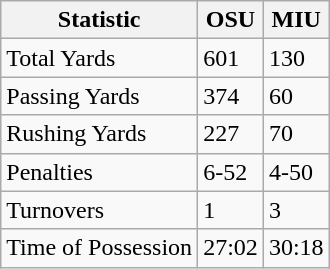<table class="wikitable">
<tr>
<th>Statistic</th>
<th>OSU</th>
<th>MIU</th>
</tr>
<tr>
<td>Total Yards</td>
<td>601</td>
<td>130</td>
</tr>
<tr>
<td>Passing Yards</td>
<td>374</td>
<td>60</td>
</tr>
<tr>
<td>Rushing Yards</td>
<td>227</td>
<td>70</td>
</tr>
<tr>
<td>Penalties</td>
<td>6-52</td>
<td>4-50</td>
</tr>
<tr>
<td>Turnovers</td>
<td>1</td>
<td>3</td>
</tr>
<tr>
<td>Time of Possession</td>
<td>27:02</td>
<td>30:18</td>
</tr>
</table>
